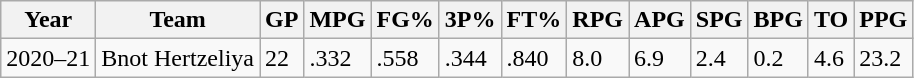<table class="wikitable sortable">
<tr>
<th>Year</th>
<th>Team</th>
<th>GP</th>
<th>MPG</th>
<th>FG%</th>
<th>3P%</th>
<th>FT%</th>
<th>RPG</th>
<th>APG</th>
<th>SPG</th>
<th>BPG</th>
<th>TO</th>
<th>PPG</th>
</tr>
<tr>
<td>2020–21</td>
<td>Bnot Hertzeliya</td>
<td>22</td>
<td>.332</td>
<td>.558</td>
<td>.344</td>
<td>.840</td>
<td>8.0</td>
<td>6.9</td>
<td>2.4</td>
<td>0.2</td>
<td>4.6</td>
<td>23.2</td>
</tr>
</table>
